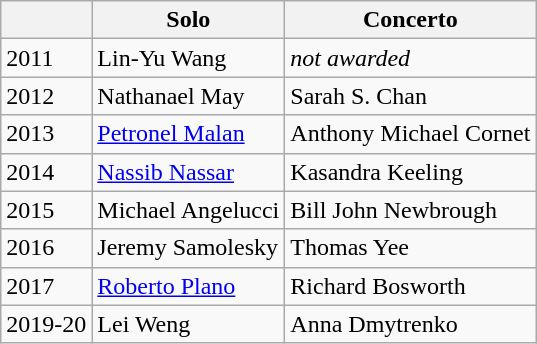<table class="wikitable">
<tr>
<th></th>
<th>Solo</th>
<th>Concerto</th>
</tr>
<tr>
<td>2011</td>
<td>Lin-Yu Wang</td>
<td><em>not awarded</em></td>
</tr>
<tr>
<td>2012</td>
<td>Nathanael May</td>
<td>Sarah S. Chan</td>
</tr>
<tr>
<td>2013</td>
<td><a href='#'>Petronel Malan</a></td>
<td>Anthony Michael Cornet</td>
</tr>
<tr>
<td>2014</td>
<td><a href='#'>Nassib Nassar</a></td>
<td>Kasandra Keeling</td>
</tr>
<tr>
<td>2015</td>
<td>Michael Angelucci</td>
<td>Bill John Newbrough</td>
</tr>
<tr>
<td>2016</td>
<td>Jeremy Samolesky</td>
<td>Thomas Yee</td>
</tr>
<tr>
<td>2017</td>
<td><a href='#'>Roberto Plano</a></td>
<td>Richard Bosworth</td>
</tr>
<tr>
<td>2019-20</td>
<td>Lei Weng</td>
<td>Anna Dmytrenko</td>
</tr>
</table>
